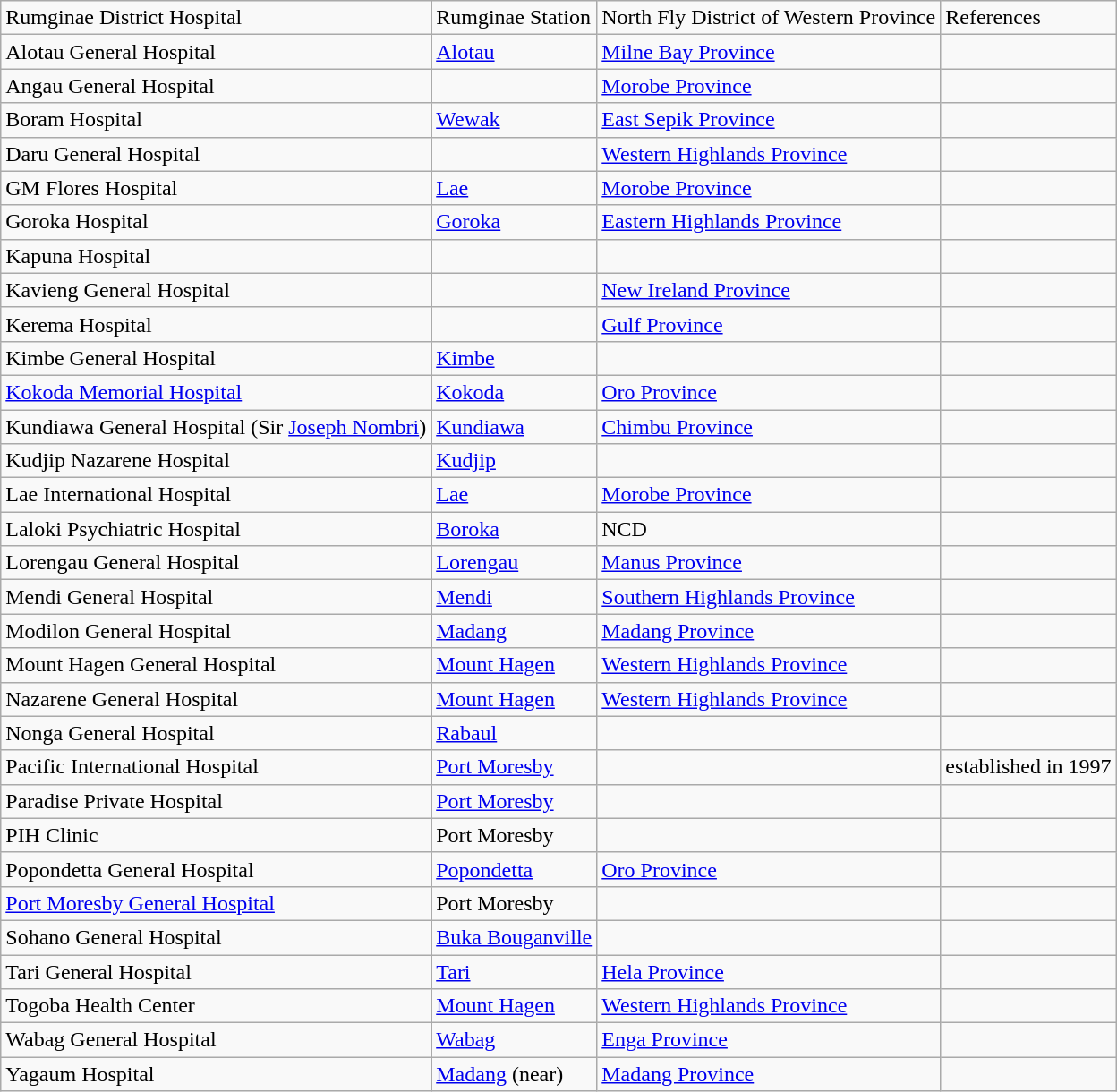<table class="wikitable sortable plainrowheaders">
<tr>
<td>Rumginae District Hospital</td>
<td>Rumginae Station</td>
<td>North Fly District of Western Province</td>
<td>References</td>
</tr>
<tr>
<td>Alotau General Hospital</td>
<td><a href='#'>Alotau</a></td>
<td><a href='#'>Milne Bay Province</a></td>
<td></td>
</tr>
<tr>
<td>Angau General Hospital</td>
<td></td>
<td><a href='#'>Morobe Province</a></td>
<td></td>
</tr>
<tr>
<td>Boram Hospital</td>
<td><a href='#'>Wewak</a></td>
<td><a href='#'>East Sepik Province</a></td>
<td></td>
</tr>
<tr>
<td>Daru General Hospital</td>
<td></td>
<td><a href='#'>Western Highlands Province</a></td>
<td></td>
</tr>
<tr>
<td>GM Flores Hospital</td>
<td><a href='#'>Lae</a></td>
<td><a href='#'>Morobe Province</a></td>
<td></td>
</tr>
<tr>
<td>Goroka Hospital</td>
<td><a href='#'>Goroka</a></td>
<td><a href='#'>Eastern Highlands Province</a></td>
<td></td>
</tr>
<tr>
<td>Kapuna Hospital</td>
<td></td>
<td></td>
<td></td>
</tr>
<tr>
<td>Kavieng General Hospital</td>
<td></td>
<td><a href='#'>New Ireland Province</a></td>
<td></td>
</tr>
<tr>
<td>Kerema Hospital</td>
<td></td>
<td><a href='#'>Gulf Province</a></td>
<td></td>
</tr>
<tr>
<td>Kimbe General Hospital</td>
<td><a href='#'>Kimbe</a></td>
<td></td>
<td></td>
</tr>
<tr>
<td><a href='#'>Kokoda Memorial Hospital</a></td>
<td><a href='#'>Kokoda</a></td>
<td><a href='#'>Oro Province</a></td>
<td></td>
</tr>
<tr>
<td>Kundiawa General Hospital (Sir <a href='#'>Joseph Nombri</a>)</td>
<td><a href='#'>Kundiawa</a></td>
<td><a href='#'>Chimbu Province</a></td>
<td></td>
</tr>
<tr>
<td>Kudjip Nazarene Hospital</td>
<td><a href='#'>Kudjip</a></td>
<td></td>
<td></td>
</tr>
<tr>
<td>Lae International Hospital</td>
<td><a href='#'>Lae</a></td>
<td><a href='#'>Morobe Province</a></td>
<td></td>
</tr>
<tr>
<td>Laloki Psychiatric Hospital</td>
<td><a href='#'>Boroka</a></td>
<td>NCD</td>
<td></td>
</tr>
<tr>
<td>Lorengau General Hospital</td>
<td><a href='#'>Lorengau</a></td>
<td><a href='#'>Manus Province</a></td>
<td></td>
</tr>
<tr>
<td>Mendi General Hospital</td>
<td><a href='#'>Mendi</a></td>
<td><a href='#'>Southern Highlands Province</a></td>
<td></td>
</tr>
<tr>
<td>Modilon General Hospital</td>
<td><a href='#'>Madang</a></td>
<td><a href='#'>Madang Province</a></td>
<td></td>
</tr>
<tr>
<td>Mount Hagen General Hospital</td>
<td><a href='#'>Mount Hagen</a></td>
<td><a href='#'>Western Highlands Province</a></td>
<td></td>
</tr>
<tr>
<td>Nazarene General Hospital</td>
<td><a href='#'>Mount Hagen</a></td>
<td><a href='#'>Western Highlands Province</a></td>
<td></td>
</tr>
<tr>
<td>Nonga General Hospital</td>
<td><a href='#'>Rabaul</a></td>
<td></td>
<td></td>
</tr>
<tr>
<td>Pacific International Hospital</td>
<td><a href='#'>Port Moresby</a></td>
<td></td>
<td>established in 1997</td>
</tr>
<tr>
<td>Paradise Private Hospital</td>
<td><a href='#'>Port Moresby</a></td>
<td></td>
<td></td>
</tr>
<tr>
<td>PIH Clinic</td>
<td>Port Moresby</td>
<td></td>
<td></td>
</tr>
<tr>
<td>Popondetta General Hospital</td>
<td><a href='#'>Popondetta</a></td>
<td><a href='#'>Oro Province</a></td>
<td></td>
</tr>
<tr>
<td><a href='#'>Port Moresby General Hospital</a></td>
<td>Port Moresby</td>
<td></td>
<td></td>
</tr>
<tr>
<td>Sohano General Hospital</td>
<td><a href='#'>Buka Bouganville</a></td>
<td></td>
<td></td>
</tr>
<tr>
<td>Tari General Hospital</td>
<td><a href='#'>Tari</a></td>
<td><a href='#'>Hela Province</a></td>
<td></td>
</tr>
<tr>
<td>Togoba Health Center</td>
<td><a href='#'>Mount Hagen</a></td>
<td><a href='#'>Western Highlands Province</a></td>
<td></td>
</tr>
<tr>
<td>Wabag General Hospital</td>
<td><a href='#'>Wabag</a></td>
<td><a href='#'>Enga Province</a></td>
<td></td>
</tr>
<tr>
<td>Yagaum Hospital</td>
<td><a href='#'>Madang</a> (near)</td>
<td><a href='#'>Madang Province</a></td>
<td></td>
</tr>
</table>
